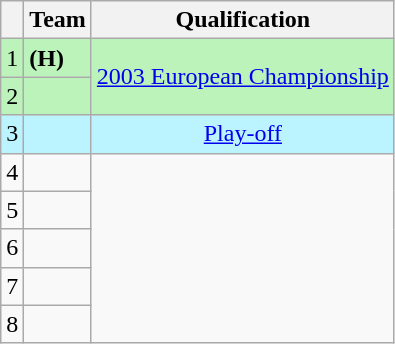<table class="wikitable" style="text-align: center;">
<tr>
<th></th>
<th>Team</th>
<th>Qualification</th>
</tr>
<tr bgcolor=bbf3bb>
<td>1</td>
<td align=left> <strong>(H)</strong></td>
<td rowspan=2><a href='#'>2003 European Championship</a></td>
</tr>
<tr bgcolor=bbf3bb>
<td>2</td>
<td align=left></td>
</tr>
<tr bgcolor=bbf3ff>
<td>3</td>
<td align=left></td>
<td><a href='#'>Play-off</a></td>
</tr>
<tr>
<td>4</td>
<td align=left></td>
<td rowspan=5></td>
</tr>
<tr>
<td>5</td>
<td align=left></td>
</tr>
<tr>
<td>6</td>
<td align=left></td>
</tr>
<tr>
<td>7</td>
<td align=left></td>
</tr>
<tr>
<td>8</td>
<td align=left></td>
</tr>
</table>
